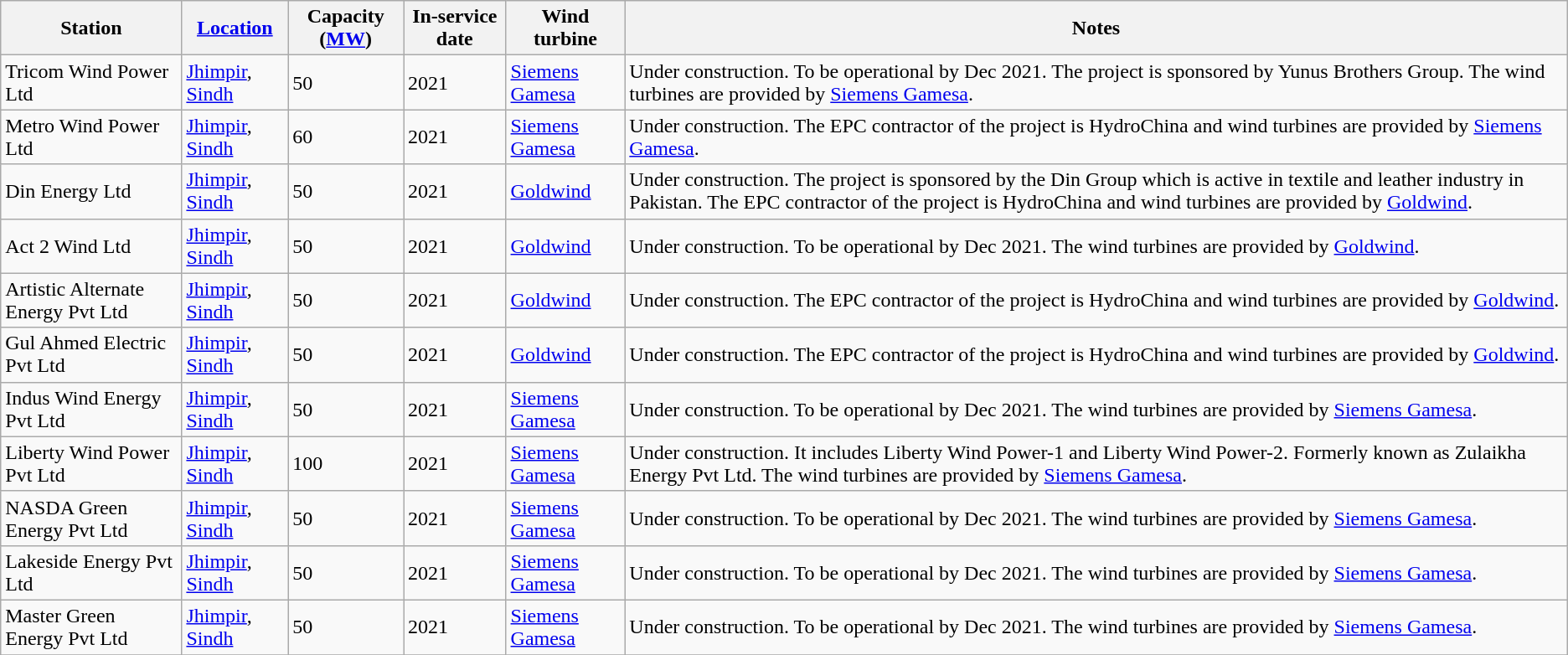<table class="wikitable sortable">
<tr>
<th>Station</th>
<th><a href='#'>Location</a></th>
<th>Capacity (<a href='#'>MW</a>)</th>
<th>In-service date</th>
<th>Wind turbine</th>
<th>Notes</th>
</tr>
<tr>
<td>Tricom Wind Power Ltd</td>
<td><a href='#'>Jhimpir</a>, <a href='#'>Sindh</a></td>
<td>50</td>
<td>2021</td>
<td><a href='#'>Siemens Gamesa</a></td>
<td>Under construction. To be operational by Dec 2021. The project is sponsored by Yunus Brothers Group. The wind turbines are provided by <a href='#'>Siemens Gamesa</a>.</td>
</tr>
<tr>
<td>Metro Wind Power Ltd</td>
<td><a href='#'>Jhimpir</a>, <a href='#'>Sindh</a></td>
<td>60</td>
<td>2021</td>
<td><a href='#'>Siemens Gamesa</a></td>
<td>Under construction. The EPC contractor of the project is HydroChina and wind turbines are provided by <a href='#'>Siemens Gamesa</a>.</td>
</tr>
<tr>
<td>Din Energy Ltd</td>
<td><a href='#'>Jhimpir</a>, <a href='#'>Sindh</a></td>
<td>50</td>
<td>2021</td>
<td><a href='#'>Goldwind</a></td>
<td>Under construction. The project is sponsored by the Din Group which is active in textile and leather industry in Pakistan. The EPC contractor of the project is HydroChina and wind turbines are provided by <a href='#'>Goldwind</a>.</td>
</tr>
<tr>
<td>Act 2 Wind Ltd</td>
<td><a href='#'>Jhimpir</a>, <a href='#'>Sindh</a></td>
<td>50</td>
<td>2021</td>
<td><a href='#'>Goldwind</a></td>
<td>Under construction. To be operational by Dec 2021. The wind turbines are provided by <a href='#'>Goldwind</a>.</td>
</tr>
<tr>
<td>Artistic Alternate Energy Pvt Ltd</td>
<td><a href='#'>Jhimpir</a>, <a href='#'>Sindh</a></td>
<td>50</td>
<td>2021</td>
<td><a href='#'>Goldwind</a></td>
<td>Under construction. The EPC contractor of the project is HydroChina and wind turbines are provided by <a href='#'>Goldwind</a>.</td>
</tr>
<tr>
<td>Gul Ahmed Electric Pvt Ltd</td>
<td><a href='#'>Jhimpir</a>, <a href='#'>Sindh</a></td>
<td>50</td>
<td>2021</td>
<td><a href='#'>Goldwind</a></td>
<td>Under construction. The EPC contractor of the project is HydroChina and wind turbines are provided by <a href='#'>Goldwind</a>.</td>
</tr>
<tr>
<td>Indus Wind Energy Pvt Ltd</td>
<td><a href='#'>Jhimpir</a>, <a href='#'>Sindh</a></td>
<td>50</td>
<td>2021</td>
<td><a href='#'>Siemens Gamesa</a></td>
<td>Under construction. To be operational by Dec 2021. The wind turbines are provided by <a href='#'>Siemens Gamesa</a>.</td>
</tr>
<tr>
<td>Liberty Wind Power Pvt Ltd</td>
<td><a href='#'>Jhimpir</a>, <a href='#'>Sindh</a></td>
<td>100</td>
<td>2021</td>
<td><a href='#'>Siemens Gamesa</a></td>
<td>Under construction. It includes Liberty Wind Power-1 and Liberty Wind Power-2. Formerly known as Zulaikha Energy Pvt Ltd. The wind turbines are provided by <a href='#'>Siemens Gamesa</a>.</td>
</tr>
<tr>
<td>NASDA Green Energy Pvt Ltd</td>
<td><a href='#'>Jhimpir</a>, <a href='#'>Sindh</a></td>
<td>50</td>
<td>2021</td>
<td><a href='#'>Siemens Gamesa</a></td>
<td>Under construction. To be operational by Dec 2021. The wind turbines are provided by <a href='#'>Siemens Gamesa</a>.</td>
</tr>
<tr>
<td>Lakeside Energy Pvt Ltd</td>
<td><a href='#'>Jhimpir</a>, <a href='#'>Sindh</a></td>
<td>50</td>
<td>2021</td>
<td><a href='#'>Siemens Gamesa</a></td>
<td>Under construction. To be operational by Dec 2021. The wind turbines are provided by <a href='#'>Siemens Gamesa</a>.</td>
</tr>
<tr>
<td>Master Green Energy Pvt Ltd</td>
<td><a href='#'>Jhimpir</a>, <a href='#'>Sindh</a></td>
<td>50</td>
<td>2021</td>
<td><a href='#'>Siemens Gamesa</a></td>
<td>Under construction. To be operational by Dec 2021. The wind turbines are provided by <a href='#'>Siemens Gamesa</a>.</td>
</tr>
<tr>
</tr>
</table>
